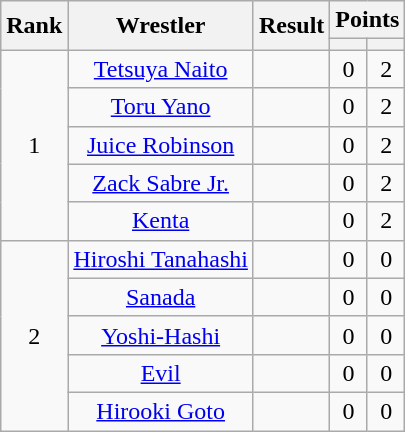<table class="wikitable mw-collapsible mw-collapsed" plainrowheaders sortable" style="text-align: center">
<tr>
<th scope="col" rowspan="2">Rank</th>
<th scope="col" rowspan="2">Wrestler</th>
<th scope="col" rowspan="2">Result</th>
<th scope="col" colspan="2">Points</th>
</tr>
<tr>
<th></th>
<th></th>
</tr>
<tr>
<td rowspan="5">1</td>
<td><a href='#'>Tetsuya Naito</a></td>
<td></td>
<td>0</td>
<td>2</td>
</tr>
<tr>
<td><a href='#'>Toru Yano</a></td>
<td></td>
<td>0</td>
<td>2</td>
</tr>
<tr>
<td><a href='#'>Juice Robinson</a></td>
<td></td>
<td>0</td>
<td>2</td>
</tr>
<tr>
<td><a href='#'>Zack Sabre Jr.</a></td>
<td></td>
<td>0</td>
<td>2</td>
</tr>
<tr>
<td><a href='#'>Kenta</a></td>
<td></td>
<td>0</td>
<td>2</td>
</tr>
<tr>
<td rowspan="5">2</td>
<td><a href='#'>Hiroshi Tanahashi</a></td>
<td></td>
<td>0</td>
<td>0</td>
</tr>
<tr>
<td><a href='#'>Sanada</a></td>
<td></td>
<td>0</td>
<td>0</td>
</tr>
<tr>
<td><a href='#'>Yoshi-Hashi</a></td>
<td></td>
<td>0</td>
<td>0</td>
</tr>
<tr>
<td><a href='#'>Evil</a></td>
<td></td>
<td>0</td>
<td>0</td>
</tr>
<tr>
<td><a href='#'>Hirooki Goto</a></td>
<td></td>
<td>0</td>
<td>0</td>
</tr>
</table>
